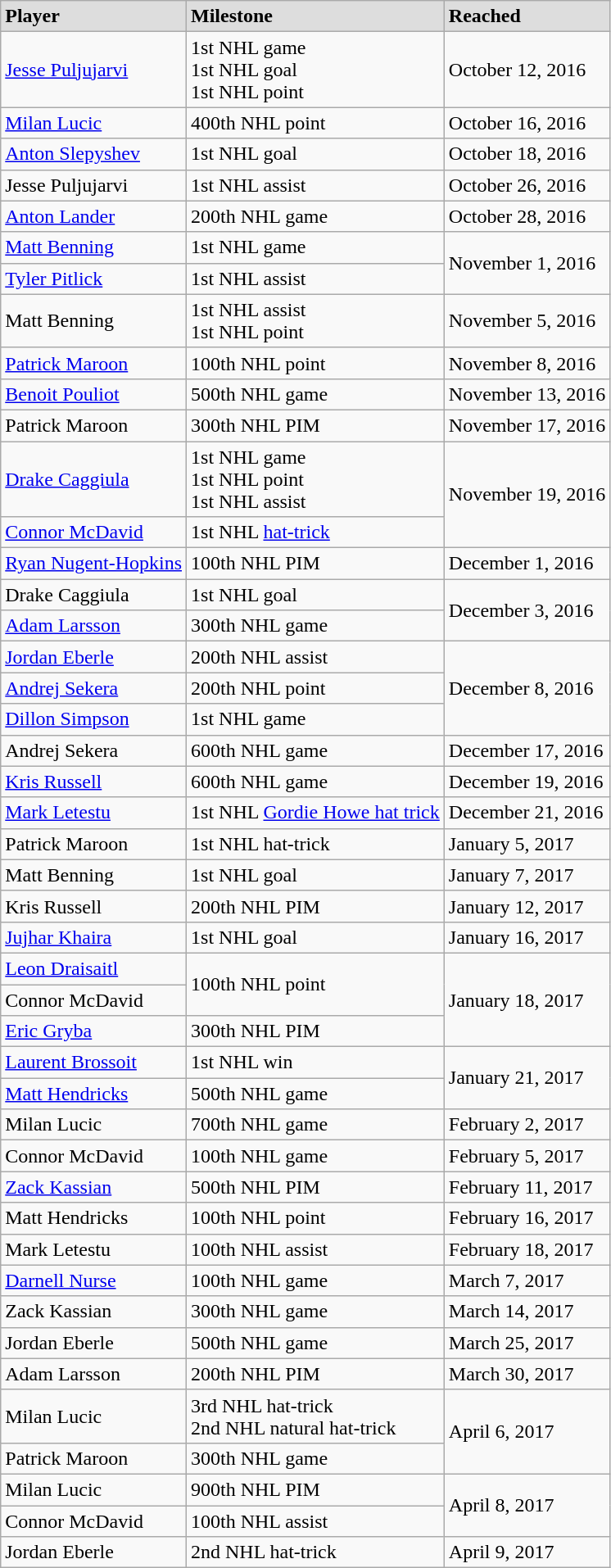<table class="wikitable" width="auto">
<tr style="background:#ddd;">
<td><strong>Player</strong></td>
<td><strong>Milestone</strong></td>
<td><strong>Reached</strong></td>
</tr>
<tr>
<td><a href='#'>Jesse Puljujarvi</a></td>
<td>1st NHL game<br>1st NHL goal<br>1st NHL point</td>
<td>October 12, 2016</td>
</tr>
<tr>
<td><a href='#'>Milan Lucic</a></td>
<td>400th NHL point</td>
<td>October 16, 2016</td>
</tr>
<tr>
<td><a href='#'>Anton Slepyshev</a></td>
<td>1st NHL goal</td>
<td>October 18, 2016</td>
</tr>
<tr>
<td>Jesse Puljujarvi</td>
<td>1st NHL assist</td>
<td>October 26, 2016</td>
</tr>
<tr>
<td><a href='#'>Anton Lander</a></td>
<td>200th NHL game</td>
<td>October 28, 2016</td>
</tr>
<tr>
<td><a href='#'>Matt Benning</a></td>
<td>1st NHL game</td>
<td rowspan="2">November 1, 2016</td>
</tr>
<tr>
<td><a href='#'>Tyler Pitlick</a></td>
<td>1st NHL assist</td>
</tr>
<tr>
<td>Matt Benning</td>
<td>1st NHL assist<br>1st NHL point</td>
<td>November 5, 2016</td>
</tr>
<tr>
<td><a href='#'>Patrick Maroon</a></td>
<td>100th NHL point</td>
<td>November 8, 2016</td>
</tr>
<tr>
<td><a href='#'>Benoit Pouliot</a></td>
<td>500th NHL game</td>
<td>November 13, 2016</td>
</tr>
<tr>
<td>Patrick Maroon</td>
<td>300th NHL PIM</td>
<td>November 17, 2016</td>
</tr>
<tr>
<td><a href='#'>Drake Caggiula</a></td>
<td>1st NHL game<br>1st NHL point<br>1st NHL assist</td>
<td rowspan="2">November 19, 2016</td>
</tr>
<tr>
<td><a href='#'>Connor McDavid</a></td>
<td>1st NHL <a href='#'>hat-trick</a></td>
</tr>
<tr>
<td><a href='#'>Ryan Nugent-Hopkins</a></td>
<td>100th NHL PIM</td>
<td>December 1, 2016</td>
</tr>
<tr>
<td>Drake Caggiula</td>
<td>1st NHL goal</td>
<td rowspan="2">December 3, 2016</td>
</tr>
<tr>
<td><a href='#'>Adam Larsson</a></td>
<td>300th NHL game</td>
</tr>
<tr>
<td><a href='#'>Jordan Eberle</a></td>
<td>200th NHL assist</td>
<td rowspan="3">December 8, 2016</td>
</tr>
<tr>
<td><a href='#'>Andrej Sekera</a></td>
<td>200th NHL point</td>
</tr>
<tr>
<td><a href='#'>Dillon Simpson</a></td>
<td>1st NHL game</td>
</tr>
<tr>
<td>Andrej Sekera</td>
<td>600th NHL game</td>
<td>December 17, 2016</td>
</tr>
<tr>
<td><a href='#'>Kris Russell</a></td>
<td>600th NHL game</td>
<td>December 19, 2016</td>
</tr>
<tr>
<td><a href='#'>Mark Letestu</a></td>
<td>1st NHL <a href='#'>Gordie Howe hat trick</a></td>
<td>December 21, 2016</td>
</tr>
<tr>
<td>Patrick Maroon</td>
<td>1st NHL hat-trick</td>
<td>January 5, 2017</td>
</tr>
<tr>
<td>Matt Benning</td>
<td>1st NHL goal</td>
<td>January 7, 2017</td>
</tr>
<tr>
<td>Kris Russell</td>
<td>200th NHL PIM</td>
<td>January 12, 2017</td>
</tr>
<tr>
<td><a href='#'>Jujhar Khaira</a></td>
<td>1st NHL goal</td>
<td>January 16, 2017</td>
</tr>
<tr>
<td><a href='#'>Leon Draisaitl</a></td>
<td rowspan="2">100th NHL point</td>
<td rowspan="3">January 18, 2017</td>
</tr>
<tr>
<td>Connor McDavid</td>
</tr>
<tr>
<td><a href='#'>Eric Gryba</a></td>
<td>300th NHL PIM</td>
</tr>
<tr>
<td><a href='#'>Laurent Brossoit</a></td>
<td>1st NHL win</td>
<td rowspan="2">January 21, 2017</td>
</tr>
<tr>
<td><a href='#'>Matt Hendricks</a></td>
<td>500th NHL game</td>
</tr>
<tr>
<td>Milan Lucic</td>
<td>700th NHL game</td>
<td>February 2, 2017</td>
</tr>
<tr>
<td>Connor McDavid</td>
<td>100th NHL game</td>
<td>February 5, 2017</td>
</tr>
<tr>
<td><a href='#'>Zack Kassian</a></td>
<td>500th NHL PIM</td>
<td>February 11, 2017</td>
</tr>
<tr>
<td>Matt Hendricks</td>
<td>100th NHL point</td>
<td>February 16, 2017</td>
</tr>
<tr>
<td>Mark Letestu</td>
<td>100th NHL assist</td>
<td>February 18, 2017</td>
</tr>
<tr>
<td><a href='#'>Darnell Nurse</a></td>
<td>100th NHL game</td>
<td>March 7, 2017</td>
</tr>
<tr>
<td>Zack Kassian</td>
<td>300th NHL game</td>
<td>March 14, 2017</td>
</tr>
<tr>
<td>Jordan Eberle</td>
<td>500th NHL game</td>
<td>March 25, 2017</td>
</tr>
<tr>
<td>Adam Larsson</td>
<td>200th NHL PIM</td>
<td>March 30, 2017</td>
</tr>
<tr>
<td>Milan Lucic</td>
<td>3rd NHL hat-trick<br>2nd NHL natural hat-trick</td>
<td rowspan="2">April 6, 2017</td>
</tr>
<tr>
<td>Patrick Maroon</td>
<td>300th NHL game</td>
</tr>
<tr>
<td>Milan Lucic</td>
<td>900th NHL PIM</td>
<td rowspan="2">April 8, 2017</td>
</tr>
<tr>
<td>Connor McDavid</td>
<td>100th NHL assist</td>
</tr>
<tr>
<td>Jordan Eberle</td>
<td>2nd NHL hat-trick</td>
<td>April 9, 2017</td>
</tr>
</table>
